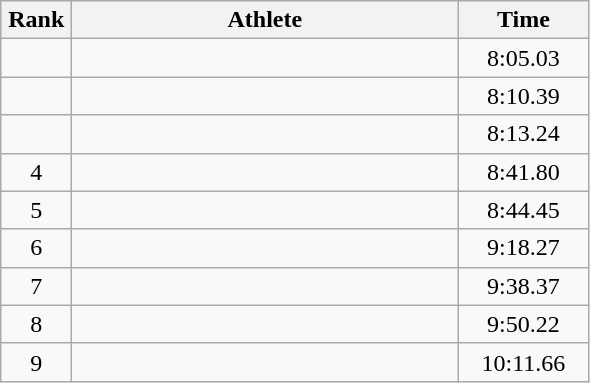<table class=wikitable style="text-align:center">
<tr>
<th width=40>Rank</th>
<th width=250>Athlete</th>
<th width=80>Time</th>
</tr>
<tr>
<td></td>
<td align=left></td>
<td>8:05.03</td>
</tr>
<tr>
<td></td>
<td align=left></td>
<td>8:10.39</td>
</tr>
<tr>
<td></td>
<td align=left></td>
<td>8:13.24</td>
</tr>
<tr>
<td>4</td>
<td align=left></td>
<td>8:41.80</td>
</tr>
<tr>
<td>5</td>
<td align=left></td>
<td>8:44.45</td>
</tr>
<tr>
<td>6</td>
<td align=left></td>
<td>9:18.27</td>
</tr>
<tr>
<td>7</td>
<td align=left></td>
<td>9:38.37</td>
</tr>
<tr>
<td>8</td>
<td align=left></td>
<td>9:50.22</td>
</tr>
<tr>
<td>9</td>
<td align=left></td>
<td>10:11.66</td>
</tr>
</table>
